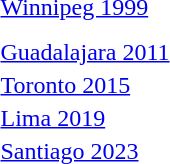<table>
<tr>
<td><a href='#'>Winnipeg 1999</a></td>
<td></td>
<td></td>
<td></td>
</tr>
<tr>
<td></td>
<td></td>
<td></td>
<td></td>
</tr>
<tr>
<td></td>
<td></td>
<td></td>
<td></td>
</tr>
<tr>
<td><a href='#'>Guadalajara 2011</a></td>
<td></td>
<td></td>
<td></td>
</tr>
<tr>
<td><a href='#'>Toronto 2015</a></td>
<td></td>
<td></td>
<td></td>
</tr>
<tr>
<td><a href='#'>Lima 2019</a></td>
<td></td>
<td></td>
<td></td>
</tr>
<tr>
<td><a href='#'>Santiago 2023</a></td>
<td></td>
<td></td>
<td></td>
</tr>
</table>
